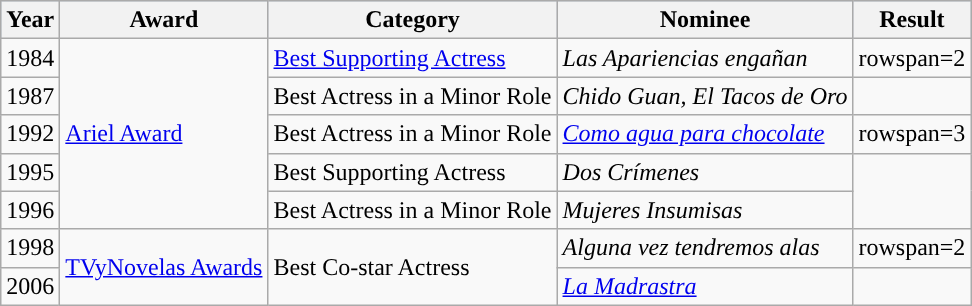<table class="wikitable">
<tr style="background:#b0c4de;">
<th>Year</th>
<th>Award</th>
<th>Category</th>
<th>Nominee</th>
<th>Result</th>
</tr>
<tr>
<td>1984</td>
<td rowspan=5><a href='#'>Ariel Award</a></td>
<td><a href='#'>Best Supporting Actress</a></td>
<td><em>Las Apariencias engañan</em></td>
<td>rowspan=2 </td>
</tr>
<tr>
<td>1987</td>
<td>Best Actress in a Minor Role</td>
<td><em>Chido Guan, El Tacos de Oro</em></td>
</tr>
<tr>
<td>1992</td>
<td>Best Actress in a Minor Role</td>
<td><em><a href='#'>Como agua para chocolate</a></em></td>
<td>rowspan=3 </td>
</tr>
<tr>
<td>1995</td>
<td>Best Supporting Actress</td>
<td><em>Dos Crímenes</em></td>
</tr>
<tr>
<td>1996</td>
<td>Best Actress in a Minor Role</td>
<td><em>Mujeres Insumisas</em></td>
</tr>
<tr>
<td>1998</td>
<td rowspan=2><a href='#'>TVyNovelas Awards</a></td>
<td rowspan=2>Best Co-star Actress</td>
<td><em>Alguna vez tendremos alas</em></td>
<td>rowspan=2 </td>
</tr>
<tr>
<td>2006</td>
<td><em><a href='#'>La Madrastra</a></em></td>
</tr>
</table>
